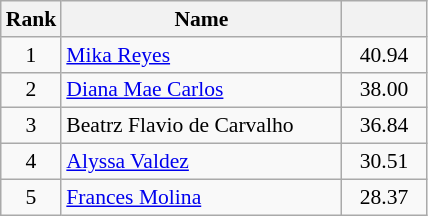<table class="wikitable" style="font-size:90%">
<tr>
<th width=30>Rank</th>
<th width=180>Name</th>
<th width=50></th>
</tr>
<tr>
<td align=center>1</td>
<td><a href='#'>Mika Reyes</a></td>
<td align=center>40.94</td>
</tr>
<tr>
<td align=center>2</td>
<td><a href='#'>Diana Mae Carlos</a></td>
<td align=center>38.00</td>
</tr>
<tr>
<td align=center>3</td>
<td>Beatrz Flavio de Carvalho</td>
<td align=center>36.84</td>
</tr>
<tr>
<td align=center>4</td>
<td><a href='#'>Alyssa Valdez</a></td>
<td align=center>30.51</td>
</tr>
<tr>
<td align=center>5</td>
<td><a href='#'>Frances Molina</a></td>
<td align=center>28.37</td>
</tr>
</table>
